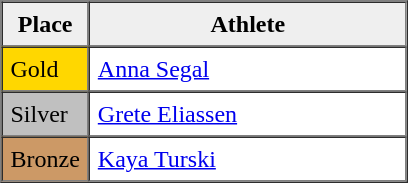<table border=1 cellpadding=5 cellspacing=0>
<tr>
<th style="background:#efefef;" width="20">Place</th>
<th style="background:#efefef;" width="200">Athlete</th>
</tr>
<tr align=left>
<td style="background:gold;">Gold</td>
<td><a href='#'>Anna Segal</a></td>
</tr>
<tr align=left>
<td style="background:silver;">Silver</td>
<td><a href='#'>Grete Eliassen</a></td>
</tr>
<tr align=left>
<td style="background:#CC9966;">Bronze</td>
<td><a href='#'>Kaya Turski</a></td>
</tr>
</table>
